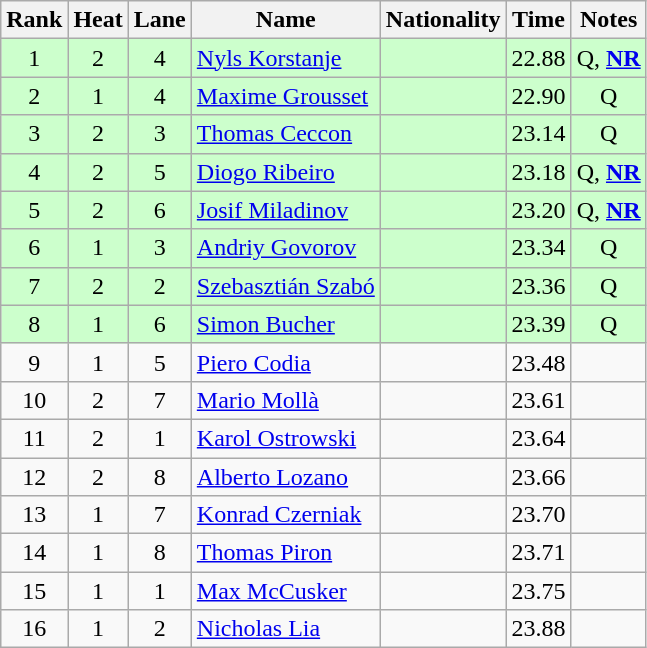<table class="wikitable sortable" style="text-align:center">
<tr>
<th>Rank</th>
<th>Heat</th>
<th>Lane</th>
<th>Name</th>
<th>Nationality</th>
<th>Time</th>
<th>Notes</th>
</tr>
<tr bgcolor=ccffcc>
<td>1</td>
<td>2</td>
<td>4</td>
<td align=left><a href='#'>Nyls Korstanje</a></td>
<td align=left></td>
<td>22.88</td>
<td>Q, <strong><a href='#'>NR</a></strong></td>
</tr>
<tr bgcolor=ccffcc>
<td>2</td>
<td>1</td>
<td>4</td>
<td align=left><a href='#'>Maxime Grousset</a></td>
<td align=left></td>
<td>22.90</td>
<td>Q</td>
</tr>
<tr bgcolor=ccffcc>
<td>3</td>
<td>2</td>
<td>3</td>
<td align=left><a href='#'>Thomas Ceccon</a></td>
<td align=left></td>
<td>23.14</td>
<td>Q</td>
</tr>
<tr bgcolor=ccffcc>
<td>4</td>
<td>2</td>
<td>5</td>
<td align=left><a href='#'>Diogo Ribeiro</a></td>
<td align=left></td>
<td>23.18</td>
<td>Q, <strong><a href='#'>NR</a></strong></td>
</tr>
<tr bgcolor=ccffcc>
<td>5</td>
<td>2</td>
<td>6</td>
<td align=left><a href='#'>Josif Miladinov</a></td>
<td align=left></td>
<td>23.20</td>
<td>Q, <strong><a href='#'>NR</a></strong></td>
</tr>
<tr bgcolor=ccffcc>
<td>6</td>
<td>1</td>
<td>3</td>
<td align=left><a href='#'>Andriy Govorov</a></td>
<td align=left></td>
<td>23.34</td>
<td>Q</td>
</tr>
<tr bgcolor=ccffcc>
<td>7</td>
<td>2</td>
<td>2</td>
<td align=left><a href='#'>Szebasztián Szabó</a></td>
<td align=left></td>
<td>23.36</td>
<td>Q</td>
</tr>
<tr bgcolor=ccffcc>
<td>8</td>
<td>1</td>
<td>6</td>
<td align=left><a href='#'>Simon Bucher</a></td>
<td align=left></td>
<td>23.39</td>
<td>Q</td>
</tr>
<tr>
<td>9</td>
<td>1</td>
<td>5</td>
<td align=left><a href='#'>Piero Codia</a></td>
<td align=left></td>
<td>23.48</td>
<td></td>
</tr>
<tr>
<td>10</td>
<td>2</td>
<td>7</td>
<td align=left><a href='#'>Mario Mollà</a></td>
<td align=left></td>
<td>23.61</td>
<td></td>
</tr>
<tr>
<td>11</td>
<td>2</td>
<td>1</td>
<td align=left><a href='#'>Karol Ostrowski</a></td>
<td align=left></td>
<td>23.64</td>
<td></td>
</tr>
<tr>
<td>12</td>
<td>2</td>
<td>8</td>
<td align=left><a href='#'>Alberto Lozano</a></td>
<td align=left></td>
<td>23.66</td>
<td></td>
</tr>
<tr>
<td>13</td>
<td>1</td>
<td>7</td>
<td align=left><a href='#'>Konrad Czerniak</a></td>
<td align=left></td>
<td>23.70</td>
<td></td>
</tr>
<tr>
<td>14</td>
<td>1</td>
<td>8</td>
<td align=left><a href='#'>Thomas Piron</a></td>
<td align=left></td>
<td>23.71</td>
<td></td>
</tr>
<tr>
<td>15</td>
<td>1</td>
<td>1</td>
<td align=left><a href='#'>Max McCusker</a></td>
<td align=left></td>
<td>23.75</td>
<td></td>
</tr>
<tr>
<td>16</td>
<td>1</td>
<td>2</td>
<td align=left><a href='#'>Nicholas Lia</a></td>
<td align=left></td>
<td>23.88</td>
<td></td>
</tr>
</table>
